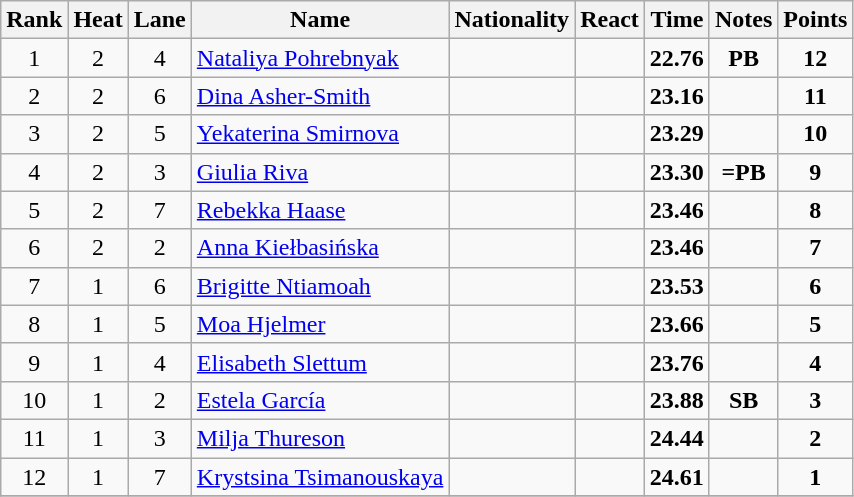<table class="wikitable sortable" style="text-align:center">
<tr>
<th>Rank</th>
<th>Heat</th>
<th>Lane</th>
<th>Name</th>
<th>Nationality</th>
<th>React</th>
<th>Time</th>
<th>Notes</th>
<th>Points</th>
</tr>
<tr>
<td>1</td>
<td>2</td>
<td>4</td>
<td align=left><a href='#'>Nataliya Pohrebnyak</a></td>
<td align=left></td>
<td></td>
<td><strong>22.76</strong></td>
<td><strong>PB </strong></td>
<td><strong>12</strong></td>
</tr>
<tr>
<td>2</td>
<td>2</td>
<td>6</td>
<td align=left><a href='#'>Dina Asher-Smith</a></td>
<td align=left></td>
<td></td>
<td><strong>23.16</strong></td>
<td></td>
<td><strong>11</strong></td>
</tr>
<tr>
<td>3</td>
<td>2</td>
<td>5</td>
<td align=left><a href='#'>Yekaterina Smirnova</a></td>
<td align=left></td>
<td></td>
<td><strong>23.29</strong></td>
<td></td>
<td><strong>10</strong></td>
</tr>
<tr>
<td>4</td>
<td>2</td>
<td>3</td>
<td align=left><a href='#'>Giulia Riva</a></td>
<td align=left></td>
<td></td>
<td><strong>23.30</strong></td>
<td><strong>=PB</strong></td>
<td><strong>9</strong></td>
</tr>
<tr>
<td>5</td>
<td>2</td>
<td>7</td>
<td align=left><a href='#'>Rebekka Haase</a></td>
<td align=left></td>
<td></td>
<td><strong>23.46</strong></td>
<td></td>
<td><strong>8</strong></td>
</tr>
<tr>
<td>6</td>
<td>2</td>
<td>2</td>
<td align=left><a href='#'>Anna Kiełbasińska</a></td>
<td align=left></td>
<td></td>
<td><strong>23.46</strong></td>
<td></td>
<td><strong>7</strong></td>
</tr>
<tr>
<td>7</td>
<td>1</td>
<td>6</td>
<td align=left><a href='#'>Brigitte Ntiamoah</a></td>
<td align=left></td>
<td></td>
<td><strong>23.53</strong></td>
<td></td>
<td><strong>6</strong></td>
</tr>
<tr>
<td>8</td>
<td>1</td>
<td>5</td>
<td align=left><a href='#'>Moa Hjelmer</a></td>
<td align=left></td>
<td></td>
<td><strong>23.66</strong></td>
<td></td>
<td><strong>5</strong></td>
</tr>
<tr>
<td>9</td>
<td>1</td>
<td>4</td>
<td align=left><a href='#'>Elisabeth Slettum</a></td>
<td align=left></td>
<td></td>
<td><strong>23.76</strong></td>
<td></td>
<td><strong>4</strong></td>
</tr>
<tr>
<td>10</td>
<td>1</td>
<td>2</td>
<td align=left><a href='#'>Estela García</a></td>
<td align=left></td>
<td></td>
<td><strong>23.88</strong></td>
<td><strong>SB </strong></td>
<td><strong>3</strong></td>
</tr>
<tr>
<td>11</td>
<td>1</td>
<td>3</td>
<td align=left><a href='#'>Milja Thureson</a></td>
<td align=left></td>
<td></td>
<td><strong>24.44</strong></td>
<td></td>
<td><strong>2</strong></td>
</tr>
<tr>
<td>12</td>
<td>1</td>
<td>7</td>
<td align=left><a href='#'>Krystsina Tsimanouskaya</a></td>
<td align=left></td>
<td></td>
<td><strong>24.61</strong></td>
<td></td>
<td><strong>1</strong></td>
</tr>
<tr>
</tr>
</table>
